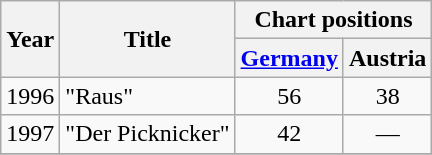<table class="wikitable">
<tr>
<th rowspan="2">Year</th>
<th rowspan="2">Title</th>
<th colspan="4">Chart positions</th>
</tr>
<tr>
<th><a href='#'>Germany</a></th>
<th>Austria</th>
</tr>
<tr>
<td>1996</td>
<td>"Raus"</td>
<td align="center">56</td>
<td align="center">38</td>
</tr>
<tr>
<td>1997</td>
<td>"Der Picknicker"</td>
<td align="center">42</td>
<td align="center">—</td>
</tr>
<tr>
</tr>
</table>
